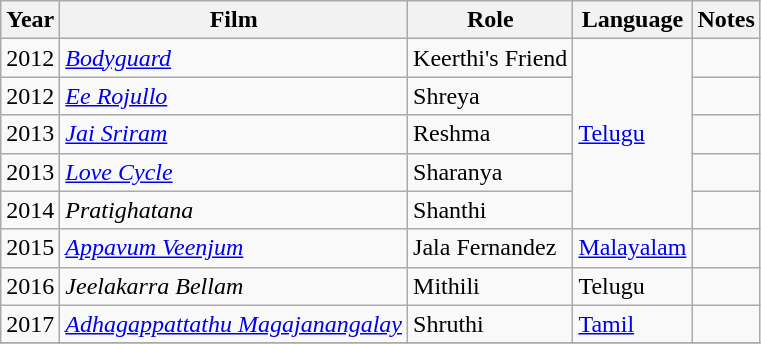<table class="wikitable sortable">
<tr>
<th>Year</th>
<th>Film</th>
<th>Role</th>
<th>Language</th>
<th class="unsortable">Notes</th>
</tr>
<tr>
<td>2012</td>
<td><em><a href='#'>Bodyguard</a></em></td>
<td>Keerthi's Friend</td>
<td rowspan="5"><a href='#'>Telugu</a></td>
<td></td>
</tr>
<tr>
<td>2012</td>
<td><em><a href='#'>Ee Rojullo</a></em></td>
<td>Shreya</td>
<td></td>
</tr>
<tr>
<td>2013</td>
<td><em><a href='#'>Jai Sriram</a></em></td>
<td>Reshma</td>
<td></td>
</tr>
<tr>
<td>2013</td>
<td><em><a href='#'>Love Cycle</a></em></td>
<td>Sharanya</td>
<td></td>
</tr>
<tr>
<td>2014</td>
<td><em>Pratighatana</em></td>
<td>Shanthi</td>
<td></td>
</tr>
<tr>
<td>2015</td>
<td><em><a href='#'>Appavum Veenjum</a></em></td>
<td>Jala Fernandez</td>
<td><a href='#'>Malayalam</a></td>
<td></td>
</tr>
<tr>
<td>2016</td>
<td><em>Jeelakarra Bellam</em></td>
<td>Mithili</td>
<td Telugu language>Telugu</td>
<td></td>
</tr>
<tr>
<td>2017</td>
<td><em><a href='#'>Adhagappattathu Magajanangalay</a></em></td>
<td>Shruthi</td>
<td><a href='#'>Tamil</a></td>
<td></td>
</tr>
<tr>
</tr>
</table>
